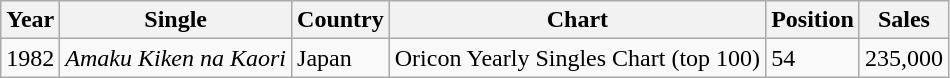<table class="wikitable">
<tr>
<th>Year</th>
<th>Single</th>
<th>Country</th>
<th>Chart</th>
<th>Position</th>
<th>Sales</th>
</tr>
<tr>
<td>1982</td>
<td><em>Amaku Kiken na Kaori</em></td>
<td>Japan</td>
<td>Oricon Yearly Singles Chart (top 100)</td>
<td>54</td>
<td>235,000</td>
</tr>
</table>
